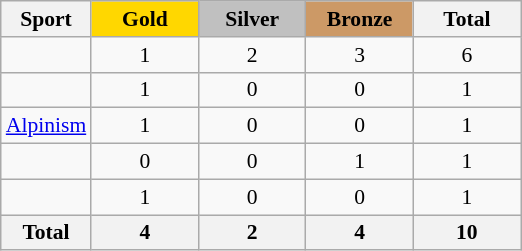<table class="wikitable" style="text-align:center; font-size:90%;">
<tr>
<th>Sport</th>
<td style="background:gold; width:4.5em; font-weight:bold;">Gold</td>
<td style="background:silver; width:4.5em; font-weight:bold;">Silver</td>
<td style="background:#cc9966; width:4.5em; font-weight:bold;">Bronze</td>
<th style="width:4.5em; font-weight:bold;">Total</th>
</tr>
<tr>
<td style="text-align:left"></td>
<td>1</td>
<td>2</td>
<td>3</td>
<td>6</td>
</tr>
<tr>
<td style="text-align:left"></td>
<td>1</td>
<td>0</td>
<td>0</td>
<td>1</td>
</tr>
<tr>
<td style="text-align:left"> <a href='#'>Alpinism</a></td>
<td>1</td>
<td>0</td>
<td>0</td>
<td>1</td>
</tr>
<tr>
<td style="text-align:left"></td>
<td>0</td>
<td>0</td>
<td>1</td>
<td>1</td>
</tr>
<tr>
<td style="text-align:left"></td>
<td>1</td>
<td>0</td>
<td>0</td>
<td>1</td>
</tr>
<tr>
<th>Total</th>
<th>4</th>
<th>2</th>
<th>4</th>
<th>10</th>
</tr>
</table>
